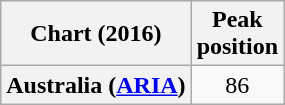<table class="wikitable plainrowheaders" style="text-align:center">
<tr>
<th scope="col">Chart (2016)</th>
<th scope="col">Peak<br>position</th>
</tr>
<tr>
<th scope="row">Australia (<a href='#'>ARIA</a>)</th>
<td>86</td>
</tr>
</table>
